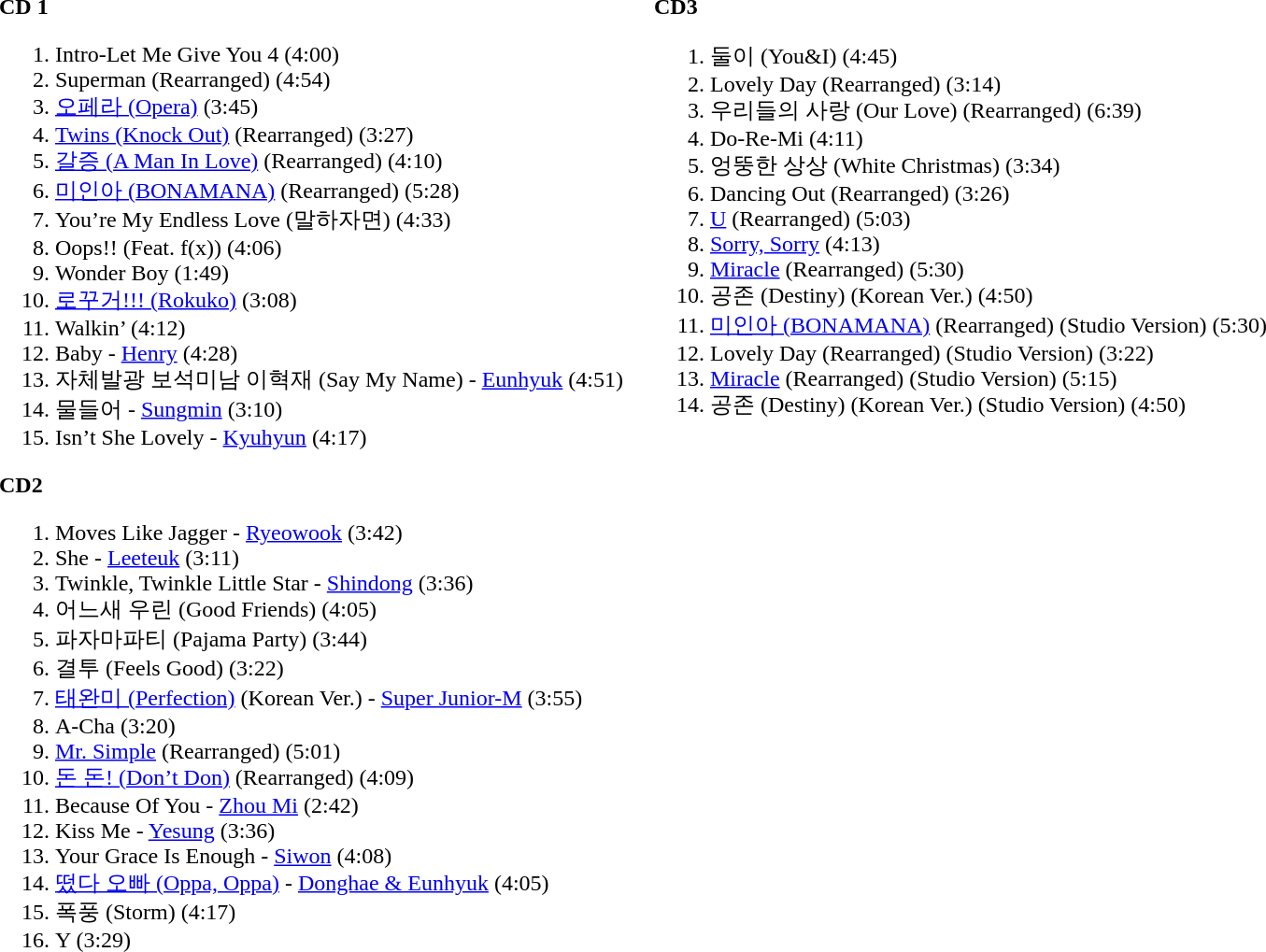<table cellpadding="10">
<tr>
<td width="50%"  valign="top"><br><strong>CD 1</strong><ol><li>Intro-Let Me Give You 4 (4:00)</li><li>Superman (Rearranged) (4:54)</li><li><a href='#'>오페라 (Opera)</a> (3:45)</li><li><a href='#'>Twins (Knock Out)</a> (Rearranged) (3:27)</li><li><a href='#'>갈증 (A Man In Love)</a> (Rearranged) (4:10)</li><li><a href='#'>미인아 (BONAMANA)</a> (Rearranged) (5:28)</li><li>You’re My Endless Love (말하자면) (4:33)</li><li>Oops!! (Feat. f(x)) (4:06)</li><li>Wonder Boy (1:49)</li><li><a href='#'>로꾸거!!! (Rokuko)</a> (3:08)</li><li>Walkin’ (4:12)</li><li>Baby - <a href='#'>Henry</a> (4:28)</li><li>자체발광 보석미남 이혁재 (Say My Name) - <a href='#'>Eunhyuk</a> (4:51)</li><li>물들어 - <a href='#'>Sungmin</a> (3:10)</li><li>Isn’t She Lovely - <a href='#'>Kyuhyun</a> (4:17)</li></ol><strong>CD2</strong><ol><li>Moves Like Jagger - <a href='#'>Ryeowook</a> (3:42)</li><li>She - <a href='#'>Leeteuk</a> (3:11)</li><li>Twinkle, Twinkle Little Star - <a href='#'>Shindong</a> (3:36)</li><li>어느새 우린 (Good Friends) (4:05)</li><li>파자마파티 (Pajama Party) (3:44)</li><li>결투 (Feels Good) (3:22)</li><li><a href='#'>태완미 (Perfection)</a> (Korean Ver.) - <a href='#'>Super Junior-M</a> (3:55)</li><li>A-Cha (3:20)</li><li><a href='#'>Mr. Simple</a> (Rearranged) (5:01)</li><li><a href='#'>돈 돈! (Don’t Don)</a> (Rearranged) (4:09)</li><li>Because Of You - <a href='#'>Zhou Mi</a> (2:42)</li><li>Kiss Me - <a href='#'>Yesung</a> (3:36)</li><li>Your Grace Is Enough - <a href='#'>Siwon</a> (4:08)</li><li><a href='#'>떴다 오빠 (Oppa, Oppa)</a> - <a href='#'>Donghae & Eunhyuk</a> (4:05)</li><li>폭풍 (Storm) (4:17)</li><li>Y (3:29)</li></ol></td>
<td width="50%"  valign="top"><br><strong>CD3</strong><ol><li>둘이 (You&I) (4:45)</li><li>Lovely Day (Rearranged) (3:14)</li><li>우리들의 사랑 (Our Love) (Rearranged) (6:39)</li><li>Do-Re-Mi (4:11)</li><li>엉뚱한 상상 (White Christmas) (3:34)</li><li>Dancing Out (Rearranged) (3:26)</li><li><a href='#'>U</a> (Rearranged) (5:03)</li><li><a href='#'>Sorry, Sorry</a> (4:13)</li><li><a href='#'>Miracle</a> (Rearranged) (5:30)</li><li>공존 (Destiny) (Korean Ver.) (4:50)</li><li><a href='#'>미인아 (BONAMANA)</a> (Rearranged) (Studio Version) (5:30)</li><li>Lovely Day (Rearranged) (Studio Version) (3:22)</li><li><a href='#'>Miracle</a> (Rearranged) (Studio Version) (5:15)</li><li>공존 (Destiny) (Korean Ver.) (Studio Version) (4:50)</li></ol></td>
</tr>
</table>
